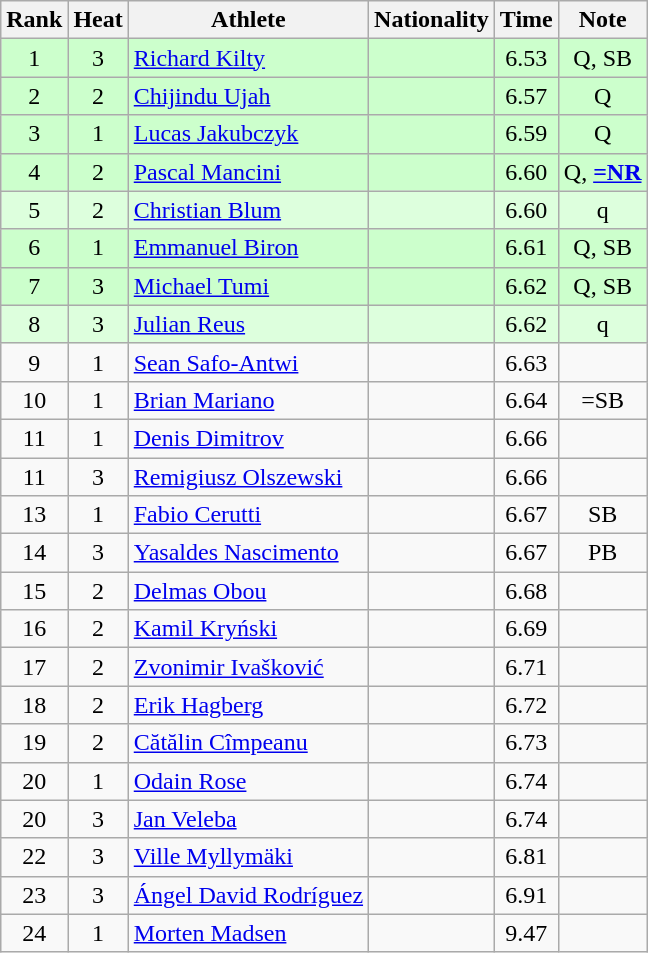<table class="wikitable sortable" style="text-align:center">
<tr>
<th>Rank</th>
<th>Heat</th>
<th>Athlete</th>
<th>Nationality</th>
<th>Time</th>
<th>Note</th>
</tr>
<tr bgcolor=ccffcc>
<td>1</td>
<td>3</td>
<td align=left><a href='#'>Richard Kilty</a></td>
<td align=left></td>
<td>6.53</td>
<td>Q, SB</td>
</tr>
<tr bgcolor=ccffcc>
<td>2</td>
<td>2</td>
<td align=left><a href='#'>Chijindu Ujah</a></td>
<td align=left></td>
<td>6.57</td>
<td>Q</td>
</tr>
<tr bgcolor=ccffcc>
<td>3</td>
<td>1</td>
<td align=left><a href='#'>Lucas Jakubczyk</a></td>
<td align=left></td>
<td>6.59</td>
<td>Q</td>
</tr>
<tr bgcolor=ccffcc>
<td>4</td>
<td>2</td>
<td align=left><a href='#'>Pascal Mancini</a></td>
<td align=left></td>
<td>6.60</td>
<td>Q, <strong><a href='#'>=NR</a></strong></td>
</tr>
<tr bgcolor=ddffdd>
<td>5</td>
<td>2</td>
<td align=left><a href='#'>Christian Blum</a></td>
<td align=left></td>
<td>6.60</td>
<td>q</td>
</tr>
<tr bgcolor=ccffcc>
<td>6</td>
<td>1</td>
<td align=left><a href='#'>Emmanuel Biron</a></td>
<td align=left></td>
<td>6.61</td>
<td>Q, SB</td>
</tr>
<tr bgcolor=ccffcc>
<td>7</td>
<td>3</td>
<td align=left><a href='#'>Michael Tumi</a></td>
<td align=left></td>
<td>6.62</td>
<td>Q, SB</td>
</tr>
<tr bgcolor=ddffdd>
<td>8</td>
<td>3</td>
<td align=left><a href='#'>Julian Reus</a></td>
<td align=left></td>
<td>6.62</td>
<td>q</td>
</tr>
<tr>
<td>9</td>
<td>1</td>
<td align=left><a href='#'>Sean Safo-Antwi</a></td>
<td align=left></td>
<td>6.63</td>
<td></td>
</tr>
<tr>
<td>10</td>
<td>1</td>
<td align=left><a href='#'>Brian Mariano</a></td>
<td align=left></td>
<td>6.64</td>
<td>=SB</td>
</tr>
<tr>
<td>11</td>
<td>1</td>
<td align=left><a href='#'>Denis Dimitrov</a></td>
<td align=left></td>
<td>6.66</td>
<td></td>
</tr>
<tr>
<td>11</td>
<td>3</td>
<td align=left><a href='#'>Remigiusz Olszewski</a></td>
<td align=left></td>
<td>6.66</td>
<td></td>
</tr>
<tr>
<td>13</td>
<td>1</td>
<td align=left><a href='#'>Fabio Cerutti</a></td>
<td align=left></td>
<td>6.67</td>
<td>SB</td>
</tr>
<tr>
<td>14</td>
<td>3</td>
<td align=left><a href='#'>Yasaldes Nascimento</a></td>
<td align=left></td>
<td>6.67</td>
<td>PB</td>
</tr>
<tr>
<td>15</td>
<td>2</td>
<td align=left><a href='#'>Delmas Obou</a></td>
<td align=left></td>
<td>6.68</td>
<td></td>
</tr>
<tr>
<td>16</td>
<td>2</td>
<td align=left><a href='#'>Kamil Kryński</a></td>
<td align=left></td>
<td>6.69</td>
<td></td>
</tr>
<tr>
<td>17</td>
<td>2</td>
<td align=left><a href='#'>Zvonimir Ivašković</a></td>
<td align=left></td>
<td>6.71</td>
<td></td>
</tr>
<tr>
<td>18</td>
<td>2</td>
<td align=left><a href='#'>Erik Hagberg</a></td>
<td align=left></td>
<td>6.72</td>
<td></td>
</tr>
<tr>
<td>19</td>
<td>2</td>
<td align=left><a href='#'>Cătălin Cîmpeanu</a></td>
<td align=left></td>
<td>6.73</td>
<td></td>
</tr>
<tr>
<td>20</td>
<td>1</td>
<td align=left><a href='#'>Odain Rose</a></td>
<td align=left></td>
<td>6.74</td>
<td></td>
</tr>
<tr>
<td>20</td>
<td>3</td>
<td align=left><a href='#'>Jan Veleba</a></td>
<td align=left></td>
<td>6.74</td>
<td></td>
</tr>
<tr>
<td>22</td>
<td>3</td>
<td align=left><a href='#'>Ville Myllymäki</a></td>
<td align=left></td>
<td>6.81</td>
<td></td>
</tr>
<tr>
<td>23</td>
<td>3</td>
<td align=left><a href='#'>Ángel David Rodríguez</a></td>
<td align=left></td>
<td>6.91</td>
<td></td>
</tr>
<tr>
<td>24</td>
<td>1</td>
<td align=left><a href='#'>Morten Madsen</a></td>
<td align=left></td>
<td>9.47</td>
<td></td>
</tr>
</table>
